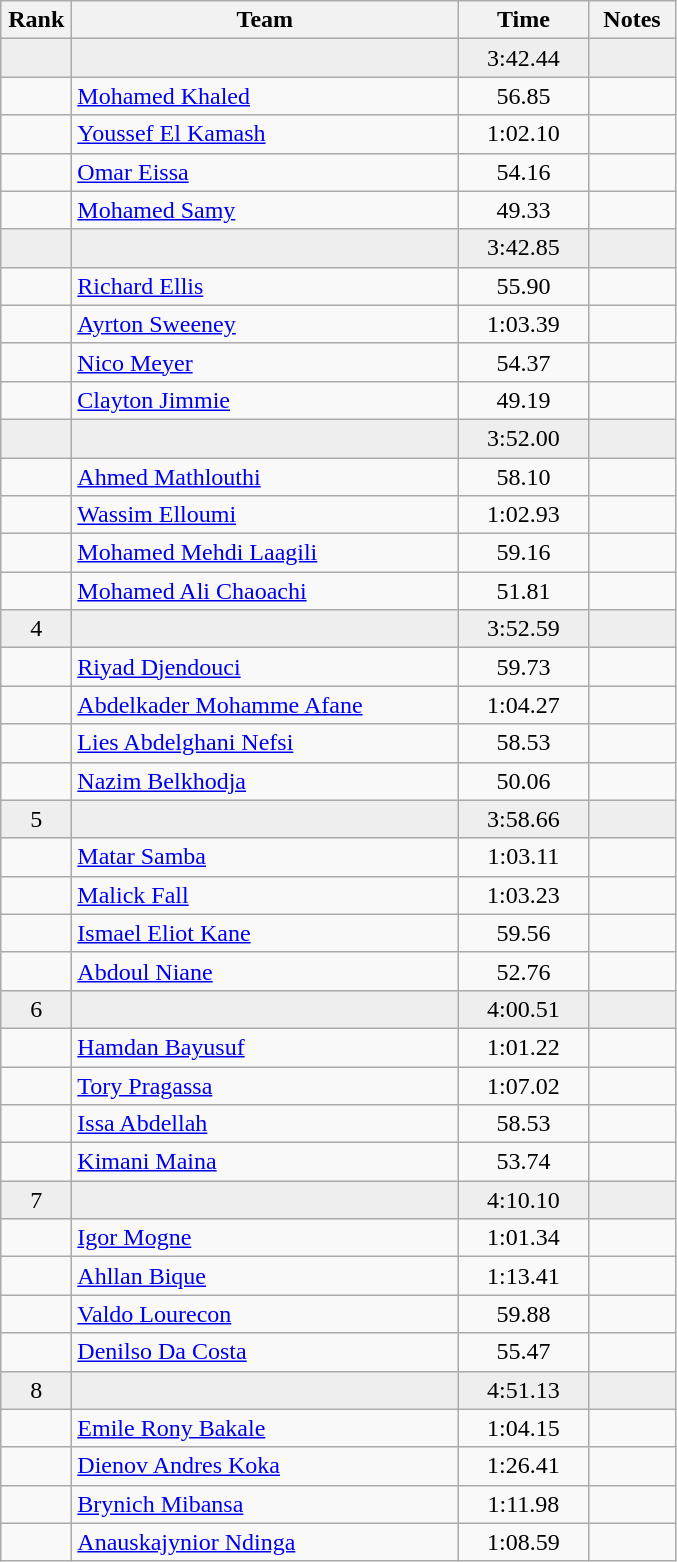<table class="wikitable" style="text-align:center">
<tr>
<th width=40>Rank</th>
<th width=250>Team</th>
<th width=80>Time</th>
<th width=50>Notes</th>
</tr>
<tr bgcolor=eeeeee>
<td></td>
<td align=left></td>
<td>3:42.44</td>
<td></td>
</tr>
<tr>
<td></td>
<td align=left><a href='#'>Mohamed Khaled</a></td>
<td>56.85</td>
<td></td>
</tr>
<tr>
<td></td>
<td align=left><a href='#'>Youssef El Kamash</a></td>
<td>1:02.10</td>
<td></td>
</tr>
<tr>
<td></td>
<td align=left><a href='#'>Omar Eissa</a></td>
<td>54.16</td>
<td></td>
</tr>
<tr>
<td></td>
<td align=left><a href='#'>Mohamed Samy</a></td>
<td>49.33</td>
<td></td>
</tr>
<tr bgcolor=eeeeee>
<td></td>
<td align=left></td>
<td>3:42.85</td>
<td></td>
</tr>
<tr>
<td></td>
<td align=left><a href='#'>Richard Ellis</a></td>
<td>55.90</td>
<td></td>
</tr>
<tr>
<td></td>
<td align=left><a href='#'>Ayrton Sweeney</a></td>
<td>1:03.39</td>
<td></td>
</tr>
<tr>
<td></td>
<td align=left><a href='#'>Nico Meyer</a></td>
<td>54.37</td>
<td></td>
</tr>
<tr>
<td></td>
<td align=left><a href='#'>Clayton Jimmie</a></td>
<td>49.19</td>
<td></td>
</tr>
<tr bgcolor=eeeeee>
<td></td>
<td align=left></td>
<td>3:52.00</td>
<td></td>
</tr>
<tr>
<td></td>
<td align=left><a href='#'>Ahmed Mathlouthi</a></td>
<td>58.10</td>
<td></td>
</tr>
<tr>
<td></td>
<td align=left><a href='#'>Wassim Elloumi</a></td>
<td>1:02.93</td>
<td></td>
</tr>
<tr>
<td></td>
<td align=left><a href='#'>Mohamed Mehdi Laagili</a></td>
<td>59.16</td>
<td></td>
</tr>
<tr>
<td></td>
<td align=left><a href='#'>Mohamed Ali Chaoachi</a></td>
<td>51.81</td>
<td></td>
</tr>
<tr bgcolor=eeeeee>
<td>4</td>
<td align=left></td>
<td>3:52.59</td>
<td></td>
</tr>
<tr>
<td></td>
<td align=left><a href='#'>Riyad Djendouci</a></td>
<td>59.73</td>
<td></td>
</tr>
<tr>
<td></td>
<td align=left><a href='#'>Abdelkader Mohamme Afane</a></td>
<td>1:04.27</td>
<td></td>
</tr>
<tr>
<td></td>
<td align=left><a href='#'>Lies Abdelghani Nefsi</a></td>
<td>58.53</td>
<td></td>
</tr>
<tr>
<td></td>
<td align=left><a href='#'>Nazim Belkhodja</a></td>
<td>50.06</td>
<td></td>
</tr>
<tr bgcolor=eeeeee>
<td>5</td>
<td align=left></td>
<td>3:58.66</td>
<td></td>
</tr>
<tr>
<td></td>
<td align=left><a href='#'>Matar Samba</a></td>
<td>1:03.11</td>
<td></td>
</tr>
<tr>
<td></td>
<td align=left><a href='#'>Malick Fall</a></td>
<td>1:03.23</td>
<td></td>
</tr>
<tr>
<td></td>
<td align=left><a href='#'>Ismael Eliot Kane</a></td>
<td>59.56</td>
<td></td>
</tr>
<tr>
<td></td>
<td align=left><a href='#'>Abdoul Niane</a></td>
<td>52.76</td>
<td></td>
</tr>
<tr bgcolor=eeeeee>
<td>6</td>
<td align=left></td>
<td>4:00.51</td>
<td></td>
</tr>
<tr>
<td></td>
<td align=left><a href='#'>Hamdan Bayusuf</a></td>
<td>1:01.22</td>
<td></td>
</tr>
<tr>
<td></td>
<td align=left><a href='#'>Tory Pragassa</a></td>
<td>1:07.02</td>
<td></td>
</tr>
<tr>
<td></td>
<td align=left><a href='#'>Issa Abdellah</a></td>
<td>58.53</td>
<td></td>
</tr>
<tr>
<td></td>
<td align=left><a href='#'>Kimani Maina</a></td>
<td>53.74</td>
<td></td>
</tr>
<tr bgcolor=eeeeee>
<td>7</td>
<td align=left></td>
<td>4:10.10</td>
<td></td>
</tr>
<tr>
<td></td>
<td align=left><a href='#'>Igor Mogne</a></td>
<td>1:01.34</td>
<td></td>
</tr>
<tr>
<td></td>
<td align=left><a href='#'>Ahllan Bique</a></td>
<td>1:13.41</td>
<td></td>
</tr>
<tr>
<td></td>
<td align=left><a href='#'>Valdo Lourecon</a></td>
<td>59.88</td>
<td></td>
</tr>
<tr>
<td></td>
<td align=left><a href='#'>Denilso Da Costa</a></td>
<td>55.47</td>
<td></td>
</tr>
<tr bgcolor=eeeeee>
<td>8</td>
<td align=left></td>
<td>4:51.13</td>
<td></td>
</tr>
<tr>
<td></td>
<td align=left><a href='#'>Emile Rony Bakale</a></td>
<td>1:04.15</td>
<td></td>
</tr>
<tr>
<td></td>
<td align=left><a href='#'>Dienov Andres Koka</a></td>
<td>1:26.41</td>
<td></td>
</tr>
<tr>
<td></td>
<td align=left><a href='#'>Brynich Mibansa</a></td>
<td>1:11.98</td>
<td></td>
</tr>
<tr>
<td></td>
<td align=left><a href='#'>Anauskajynior Ndinga</a></td>
<td>1:08.59</td>
<td></td>
</tr>
</table>
